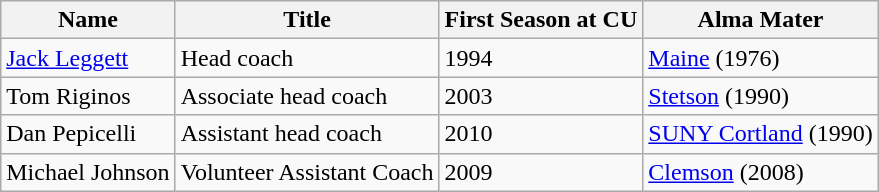<table class="wikitable">
<tr>
<th>Name</th>
<th>Title</th>
<th>First Season at CU</th>
<th>Alma Mater</th>
</tr>
<tr>
<td><a href='#'>Jack Leggett</a></td>
<td>Head coach</td>
<td>1994</td>
<td><a href='#'>Maine</a> (1976)</td>
</tr>
<tr>
<td>Tom Riginos</td>
<td>Associate head coach</td>
<td>2003</td>
<td><a href='#'>Stetson</a> (1990)</td>
</tr>
<tr>
<td>Dan Pepicelli</td>
<td>Assistant head coach</td>
<td>2010</td>
<td><a href='#'>SUNY Cortland</a> (1990)</td>
</tr>
<tr>
<td>Michael Johnson</td>
<td>Volunteer Assistant Coach</td>
<td>2009</td>
<td><a href='#'>Clemson</a> (2008)</td>
</tr>
</table>
